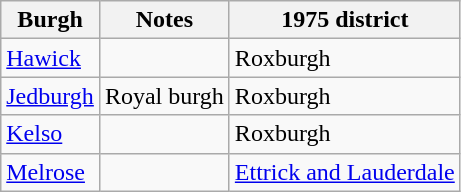<table class="wikitable">
<tr>
<th>Burgh</th>
<th>Notes</th>
<th>1975 district</th>
</tr>
<tr>
<td><a href='#'>Hawick</a></td>
<td></td>
<td>Roxburgh</td>
</tr>
<tr>
<td><a href='#'>Jedburgh</a></td>
<td>Royal burgh</td>
<td>Roxburgh</td>
</tr>
<tr>
<td><a href='#'>Kelso</a></td>
<td></td>
<td>Roxburgh</td>
</tr>
<tr>
<td><a href='#'>Melrose</a></td>
<td></td>
<td><a href='#'>Ettrick and Lauderdale</a></td>
</tr>
</table>
